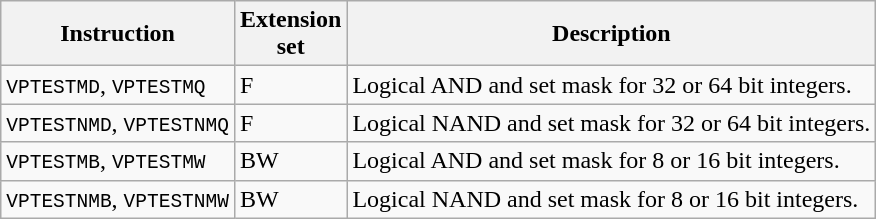<table class="wikitable">
<tr>
<th scope="col">Instruction</th>
<th scope="col">Extension<br>set</th>
<th scope="col">Description</th>
</tr>
<tr>
<td><code>VPTESTMD</code>, <code>VPTESTMQ</code></td>
<td>F</td>
<td>Logical AND and set mask for 32 or 64 bit integers.</td>
</tr>
<tr>
<td><code>VPTESTNMD</code>, <code>VPTESTNMQ</code></td>
<td>F</td>
<td>Logical NAND and set mask for 32 or 64 bit integers.</td>
</tr>
<tr>
<td><code>VPTESTMB</code>, <code>VPTESTMW</code></td>
<td>BW</td>
<td>Logical AND and set mask for 8 or 16 bit integers.</td>
</tr>
<tr>
<td><code>VPTESTNMB</code>, <code>VPTESTNMW</code></td>
<td>BW</td>
<td>Logical NAND and set mask for 8 or 16 bit integers.</td>
</tr>
</table>
